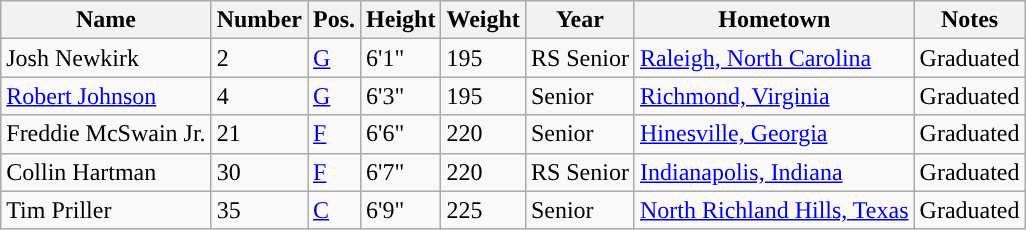<table class="wikitable sortable" border="1">
<tr align=center>
<th>Name</th>
<th>Number</th>
<th>Pos.</th>
<th>Height</th>
<th>Weight</th>
<th>Year</th>
<th>Hometown</th>
<th>Notes</th>
</tr>
<tr>
<td sortname>Josh Newkirk</td>
<td>2</td>
<td><a href='#'>G</a></td>
<td>6'1"</td>
<td>195</td>
<td>RS Senior</td>
<td><a href='#'>Raleigh, North Carolina</a></td>
<td>Graduated</td>
</tr>
<tr>
<td sortname><a href='#'>Robert Johnson</a></td>
<td>4</td>
<td><a href='#'>G</a></td>
<td>6'3"</td>
<td>195</td>
<td>Senior</td>
<td><a href='#'>Richmond, Virginia</a></td>
<td>Graduated</td>
</tr>
<tr>
<td sortname>Freddie McSwain Jr.</td>
<td>21</td>
<td><a href='#'>F</a></td>
<td>6'6"</td>
<td>220</td>
<td>Senior</td>
<td><a href='#'>Hinesville, Georgia</a></td>
<td>Graduated</td>
</tr>
<tr>
<td sortname>Collin Hartman</td>
<td>30</td>
<td><a href='#'>F</a></td>
<td>6'7"</td>
<td>220</td>
<td>RS Senior</td>
<td><a href='#'>Indianapolis, Indiana</a></td>
<td>Graduated</td>
</tr>
<tr>
<td sortname>Tim Priller</td>
<td>35</td>
<td><a href='#'>C</a></td>
<td>6'9"</td>
<td>225</td>
<td>Senior</td>
<td><a href='#'>North Richland Hills, Texas</a></td>
<td>Graduated</td>
</tr>
</table>
